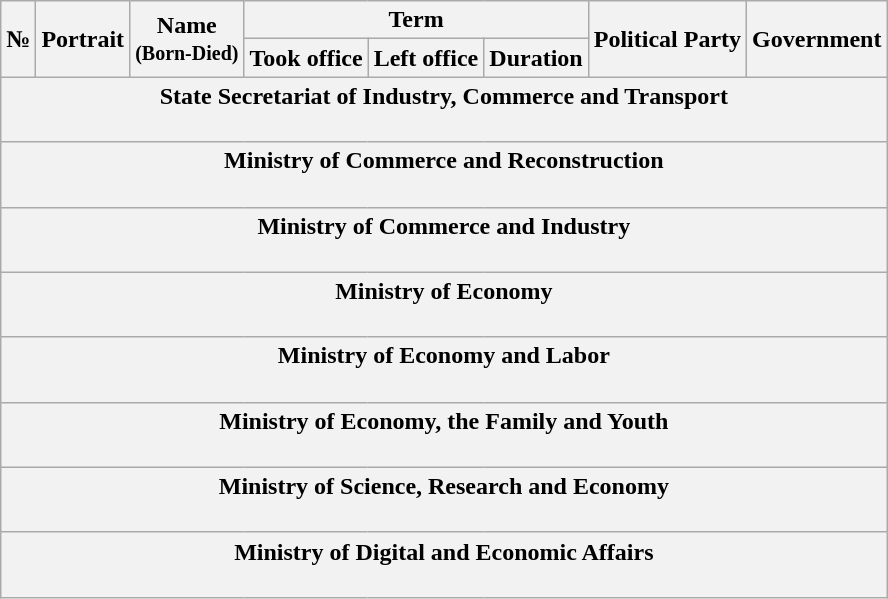<table class="wikitable" style="text-align:center;">
<tr>
<th rowspan=2>№</th>
<th rowspan=2>Portrait</th>
<th rowspan=2>Name<br><small>(Born-Died)</small></th>
<th colspan=3>Term</th>
<th rowspan=2>Political Party</th>
<th rowspan=2>Government</th>
</tr>
<tr>
<th>Took office</th>
<th>Left office</th>
<th>Duration</th>
</tr>
<tr style="text-align:center;">
<th colspan=8>State Secretariat of Industry, Commerce and Transport<br><br></th>
</tr>
<tr style="text-align:center;">
<th colspan=8>Ministry of Commerce and Reconstruction<br><br>





</th>
</tr>
<tr style="text-align:center;">
<th colspan=8>Ministry of Commerce and Industry<br><br>



</th>
</tr>
<tr style="text-align:center;">
<th colspan=8>Ministry of Economy<br><br>



</th>
</tr>
<tr style="text-align:center;">
<th colspan=8>Ministry of Economy and Labor<br><br>
</th>
</tr>
<tr style="text-align:center;">
<th colspan=8>Ministry of Economy, the Family and Youth<br><br></th>
</tr>
<tr style="text-align:center;">
<th colspan=8>Ministry of Science, Research and Economy<br><br>

</th>
</tr>
<tr style="text-align:center;">
<th colspan=8>Ministry of Digital and Economic Affairs <br><br>


</th>
</tr>
</table>
